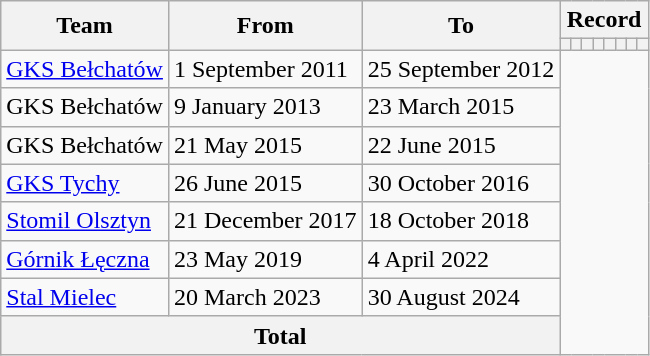<table class="wikitable" style="text-align: center;">
<tr>
<th rowspan="2">Team</th>
<th rowspan="2">From</th>
<th rowspan="2">To</th>
<th colspan="8">Record</th>
</tr>
<tr>
<th></th>
<th></th>
<th></th>
<th></th>
<th></th>
<th></th>
<th></th>
<th></th>
</tr>
<tr>
<td align=left><a href='#'>GKS Bełchatów</a></td>
<td align=left>1 September 2011</td>
<td align=left>25 September 2012<br></td>
</tr>
<tr>
<td align=left>GKS Bełchatów</td>
<td align=left>9 January 2013</td>
<td align=left>23 March 2015<br></td>
</tr>
<tr>
<td align=left>GKS Bełchatów</td>
<td align=left>21 May 2015</td>
<td align=left>22 June 2015<br></td>
</tr>
<tr>
<td align=left><a href='#'>GKS Tychy</a></td>
<td align=left>26 June 2015</td>
<td align=left>30 October 2016<br></td>
</tr>
<tr>
<td align=left><a href='#'>Stomil Olsztyn</a></td>
<td align=left>21 December 2017</td>
<td align=left>18 October 2018<br></td>
</tr>
<tr>
<td align=left><a href='#'>Górnik Łęczna</a></td>
<td align=left>23 May 2019</td>
<td align=left>4 April 2022<br></td>
</tr>
<tr>
<td align=left><a href='#'>Stal Mielec</a></td>
<td align=left>20 March 2023</td>
<td align=left>30 August 2024<br></td>
</tr>
<tr>
<th colspan="3">Total<br></th>
</tr>
</table>
